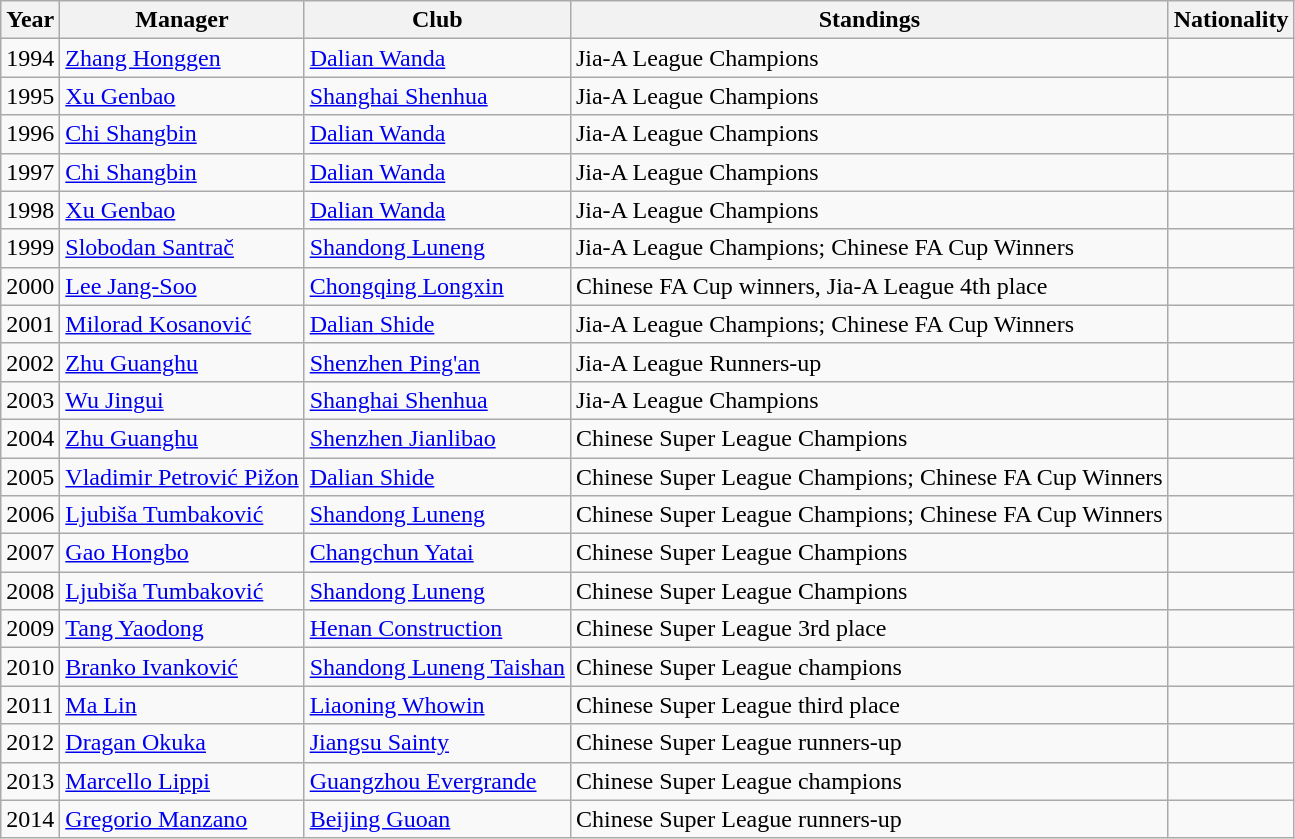<table class="wikitable">
<tr>
<th>Year</th>
<th>Manager</th>
<th>Club</th>
<th>Standings</th>
<th>Nationality</th>
</tr>
<tr>
<td>1994</td>
<td><a href='#'>Zhang Honggen</a></td>
<td><a href='#'>Dalian Wanda</a></td>
<td>Jia-A League Champions</td>
<td></td>
</tr>
<tr>
<td>1995</td>
<td><a href='#'>Xu Genbao</a></td>
<td><a href='#'>Shanghai Shenhua</a></td>
<td>Jia-A League Champions</td>
<td></td>
</tr>
<tr>
<td>1996</td>
<td><a href='#'>Chi Shangbin</a></td>
<td><a href='#'>Dalian Wanda</a></td>
<td>Jia-A League Champions</td>
<td></td>
</tr>
<tr>
<td>1997</td>
<td><a href='#'>Chi Shangbin</a></td>
<td><a href='#'>Dalian Wanda</a></td>
<td>Jia-A League Champions</td>
<td></td>
</tr>
<tr>
<td>1998</td>
<td><a href='#'>Xu Genbao</a></td>
<td><a href='#'>Dalian Wanda</a></td>
<td>Jia-A League Champions</td>
<td></td>
</tr>
<tr>
<td>1999</td>
<td><a href='#'>Slobodan Santrač</a></td>
<td><a href='#'>Shandong Luneng</a></td>
<td>Jia-A League Champions; Chinese FA Cup Winners</td>
<td></td>
</tr>
<tr>
<td>2000</td>
<td><a href='#'>Lee Jang-Soo</a></td>
<td><a href='#'>Chongqing Longxin</a></td>
<td>Chinese FA Cup winners, Jia-A League 4th place</td>
<td></td>
</tr>
<tr>
<td>2001</td>
<td><a href='#'>Milorad Kosanović</a></td>
<td><a href='#'>Dalian Shide</a></td>
<td>Jia-A League Champions; Chinese FA Cup Winners</td>
<td></td>
</tr>
<tr>
<td>2002</td>
<td><a href='#'>Zhu Guanghu</a></td>
<td><a href='#'>Shenzhen Ping'an</a></td>
<td>Jia-A League Runners-up</td>
<td></td>
</tr>
<tr>
<td>2003</td>
<td><a href='#'>Wu Jingui</a></td>
<td><a href='#'>Shanghai Shenhua</a></td>
<td>Jia-A League Champions</td>
<td></td>
</tr>
<tr>
<td>2004</td>
<td><a href='#'>Zhu Guanghu</a></td>
<td><a href='#'>Shenzhen Jianlibao</a></td>
<td>Chinese Super League Champions</td>
<td></td>
</tr>
<tr>
<td>2005</td>
<td><a href='#'>Vladimir Petrović Pižon</a></td>
<td><a href='#'>Dalian Shide</a></td>
<td>Chinese Super League Champions; Chinese FA Cup Winners</td>
<td></td>
</tr>
<tr>
<td>2006</td>
<td><a href='#'>Ljubiša Tumbaković</a></td>
<td><a href='#'>Shandong Luneng</a></td>
<td>Chinese Super League Champions; Chinese FA Cup Winners</td>
<td></td>
</tr>
<tr>
<td>2007</td>
<td><a href='#'>Gao Hongbo</a></td>
<td><a href='#'>Changchun Yatai</a></td>
<td>Chinese Super League Champions</td>
<td></td>
</tr>
<tr>
<td>2008</td>
<td><a href='#'>Ljubiša Tumbaković</a></td>
<td><a href='#'>Shandong Luneng</a></td>
<td>Chinese Super League Champions</td>
<td></td>
</tr>
<tr>
<td>2009</td>
<td><a href='#'>Tang Yaodong</a></td>
<td><a href='#'>Henan Construction</a></td>
<td>Chinese Super League 3rd place</td>
<td></td>
</tr>
<tr>
<td>2010</td>
<td><a href='#'>Branko Ivanković</a></td>
<td><a href='#'>Shandong Luneng Taishan</a></td>
<td>Chinese Super League champions</td>
<td></td>
</tr>
<tr>
<td>2011</td>
<td><a href='#'>Ma Lin</a></td>
<td><a href='#'>Liaoning Whowin</a></td>
<td>Chinese Super League third place</td>
<td></td>
</tr>
<tr>
<td>2012</td>
<td><a href='#'>Dragan Okuka</a></td>
<td><a href='#'>Jiangsu Sainty</a></td>
<td>Chinese Super League runners-up</td>
<td></td>
</tr>
<tr>
<td>2013</td>
<td><a href='#'>Marcello Lippi</a></td>
<td><a href='#'>Guangzhou Evergrande</a></td>
<td>Chinese Super League champions</td>
<td></td>
</tr>
<tr>
<td>2014</td>
<td><a href='#'>Gregorio Manzano</a></td>
<td><a href='#'>Beijing Guoan</a></td>
<td>Chinese Super League runners-up</td>
<td></td>
</tr>
</table>
